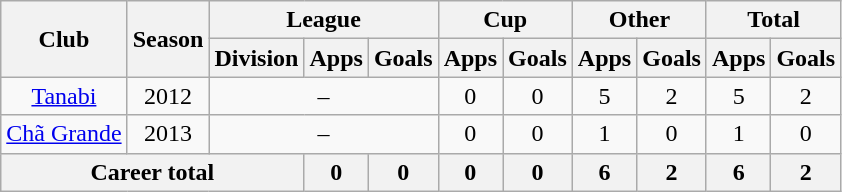<table class="wikitable" style="text-align: center">
<tr>
<th rowspan="2">Club</th>
<th rowspan="2">Season</th>
<th colspan="3">League</th>
<th colspan="2">Cup</th>
<th colspan="2">Other</th>
<th colspan="2">Total</th>
</tr>
<tr>
<th>Division</th>
<th>Apps</th>
<th>Goals</th>
<th>Apps</th>
<th>Goals</th>
<th>Apps</th>
<th>Goals</th>
<th>Apps</th>
<th>Goals</th>
</tr>
<tr>
<td><a href='#'>Tanabi</a></td>
<td>2012</td>
<td colspan="3">–</td>
<td>0</td>
<td>0</td>
<td>5</td>
<td>2</td>
<td>5</td>
<td>2</td>
</tr>
<tr>
<td><a href='#'>Chã Grande</a></td>
<td>2013</td>
<td colspan="3">–</td>
<td>0</td>
<td>0</td>
<td>1</td>
<td>0</td>
<td>1</td>
<td>0</td>
</tr>
<tr>
<th colspan="3"><strong>Career total</strong></th>
<th>0</th>
<th>0</th>
<th>0</th>
<th>0</th>
<th>6</th>
<th>2</th>
<th>6</th>
<th>2</th>
</tr>
</table>
